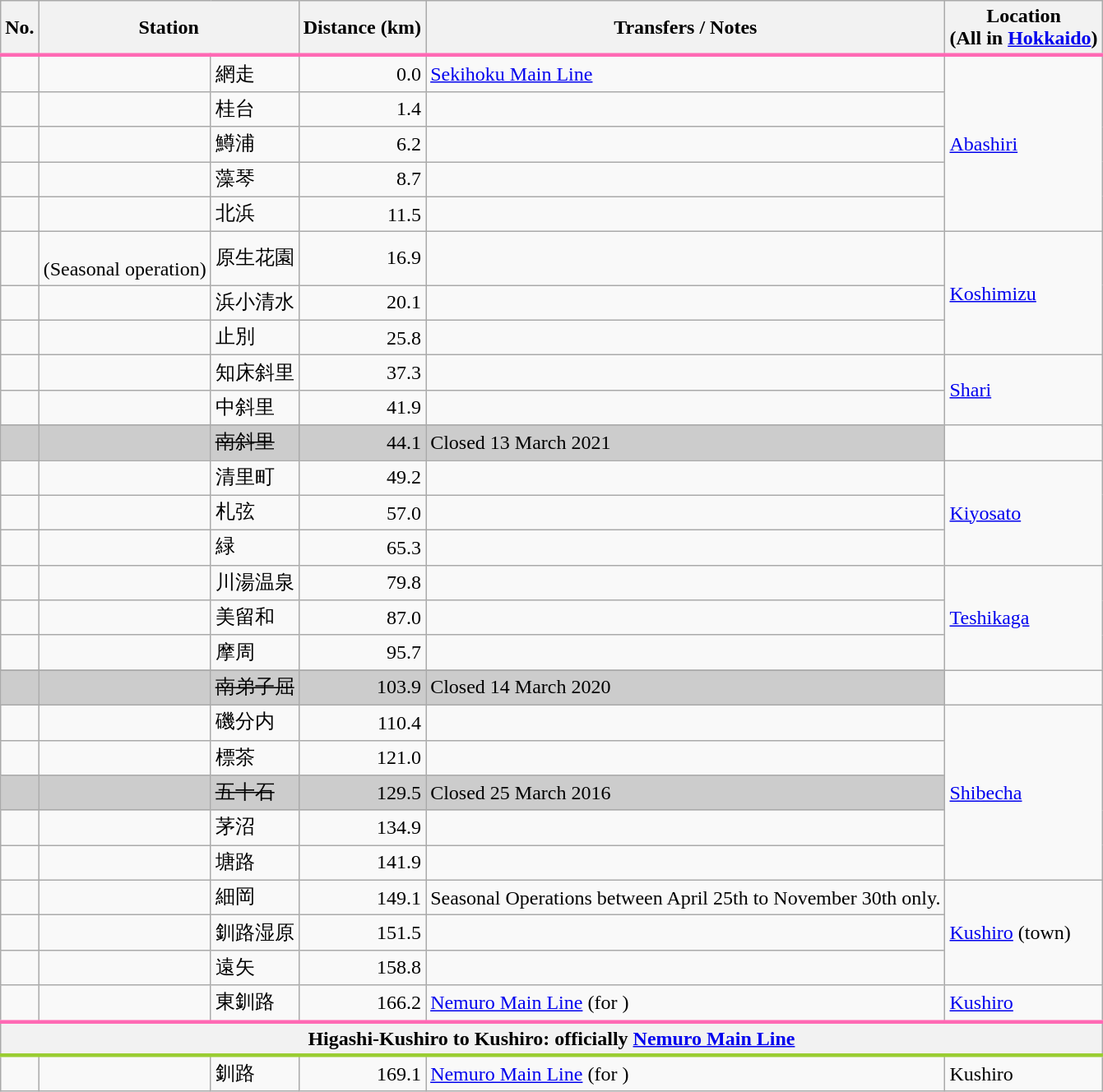<table class="wikitable">
<tr>
<th>No.</th>
<th colspan="2">Station</th>
<th>Distance (km)</th>
<th>Transfers / Notes</th>
<th colspan=2>Location<br>(All in <a href='#'>Hokkaido</a>)</th>
</tr>
<tr style="border-top:hotpink solid 3px;">
<td></td>
<td></td>
<td>網走</td>
<td style="text-align:right;">0.0</td>
<td> <a href='#'>Sekihoku Main Line</a></td>
<td rowspan="5"><a href='#'>Abashiri</a></td>
</tr>
<tr>
<td></td>
<td></td>
<td>桂台</td>
<td style="text-align:right;">1.4</td>
<td> </td>
</tr>
<tr>
<td></td>
<td></td>
<td>鱒浦</td>
<td style="text-align:right;">6.2</td>
<td> </td>
</tr>
<tr>
<td></td>
<td></td>
<td>藻琴</td>
<td style="text-align:right;">8.7</td>
<td> </td>
</tr>
<tr>
<td></td>
<td></td>
<td>北浜</td>
<td style="text-align:right;">11.5</td>
<td> </td>
</tr>
<tr>
<td></td>
<td><br>(Seasonal operation)</td>
<td>原生花園</td>
<td style="text-align:right;">16.9</td>
<td> </td>
<td rowspan="3"><a href='#'>Koshimizu</a></td>
</tr>
<tr>
<td></td>
<td></td>
<td>浜小清水</td>
<td style="text-align:right;">20.1</td>
<td> </td>
</tr>
<tr>
<td></td>
<td></td>
<td>止別</td>
<td style="text-align:right;">25.8</td>
<td> </td>
</tr>
<tr>
<td></td>
<td></td>
<td>知床斜里</td>
<td style="text-align:right;">37.3</td>
<td> </td>
<td rowspan="3"><a href='#'>Shari</a></td>
</tr>
<tr>
<td></td>
<td></td>
<td>中斜里</td>
<td style="text-align:right;">41.9</td>
<td> </td>
</tr>
<tr>
</tr>
<tr style="background-color:#CCC;"|>
<td></td>
<td><s></s></td>
<td><s>南斜里</s></td>
<td style="text-align:right;">44.1</td>
<td>Closed 13 March 2021</td>
</tr>
<tr>
<td></td>
<td></td>
<td>清里町</td>
<td style="text-align:right;">49.2</td>
<td> </td>
<td rowspan="3"><a href='#'>Kiyosato</a></td>
</tr>
<tr>
<td></td>
<td></td>
<td>札弦</td>
<td style="text-align:right;">57.0</td>
<td> </td>
</tr>
<tr>
<td></td>
<td></td>
<td>緑</td>
<td style="text-align:right;">65.3</td>
<td> </td>
</tr>
<tr>
<td></td>
<td></td>
<td>川湯温泉</td>
<td style="text-align:right;">79.8</td>
<td> </td>
<td rowspan="4"><a href='#'>Teshikaga</a></td>
</tr>
<tr>
<td></td>
<td></td>
<td>美留和</td>
<td style="text-align:right;">87.0</td>
<td> </td>
</tr>
<tr>
<td></td>
<td></td>
<td>摩周</td>
<td style="text-align:right;">95.7</td>
<td> </td>
</tr>
<tr>
</tr>
<tr style="background-color:#CCC;"|>
<td></td>
<td><s></s></td>
<td><s>南弟子屈</s></td>
<td style="text-align:right;">103.9</td>
<td>Closed 14 March 2020</td>
</tr>
<tr>
<td></td>
<td></td>
<td>磯分内</td>
<td style="text-align:right;">110.4</td>
<td> </td>
<td rowspan="5"><a href='#'>Shibecha</a></td>
</tr>
<tr>
<td></td>
<td></td>
<td>標茶</td>
<td style="text-align:right;">121.0</td>
<td> </td>
</tr>
<tr style="background-color:#CCC;"|>
<td></td>
<td><s></s></td>
<td><s>五十石</s></td>
<td style="text-align:right;">129.5</td>
<td>Closed 25 March 2016</td>
</tr>
<tr>
<td></td>
<td></td>
<td>茅沼</td>
<td style="text-align:right;">134.9</td>
<td> </td>
</tr>
<tr>
<td></td>
<td></td>
<td>塘路</td>
<td style="text-align:right;">141.9</td>
<td> </td>
</tr>
<tr>
<td></td>
<td></td>
<td>細岡</td>
<td style="text-align:right;">149.1</td>
<td>Seasonal Operations between April 25th to November 30th only.</td>
<td rowspan=3><a href='#'>Kushiro</a> (town)</td>
</tr>
<tr>
<td></td>
<td></td>
<td>釧路湿原</td>
<td style="text-align:right;">151.5</td>
<td> </td>
</tr>
<tr>
<td></td>
<td></td>
<td>遠矢</td>
<td style="text-align:right;">158.8</td>
<td> </td>
</tr>
<tr>
<td></td>
<td></td>
<td>東釧路</td>
<td style="text-align:right;">166.2</td>
<td> <a href='#'>Nemuro Main Line</a> (for )</td>
<td rowspan=1><a href='#'>Kushiro</a></td>
</tr>
<tr style="border-top:hotpink solid 3px;">
<th colspan=6><strong>Higashi-Kushiro to Kushiro: officially <a href='#'>Nemuro Main Line</a></strong></th>
</tr>
<tr style="border-top:yellowgreen solid 3px;">
<td></td>
<td></td>
<td>釧路</td>
<td style="text-align:right;">169.1</td>
<td> <a href='#'>Nemuro Main Line</a> (for )</td>
<td>Kushiro</td>
</tr>
</table>
